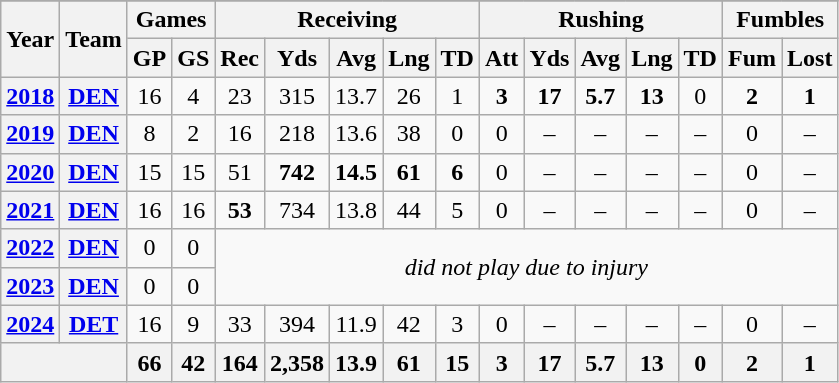<table style="text-align:center;" class="wikitable">
<tr style="font-weight:bold;background:#03202F;color:White;">
</tr>
<tr>
<th rowspan="2">Year</th>
<th rowspan="2">Team</th>
<th colspan="2">Games</th>
<th colspan="5">Receiving</th>
<th colspan="5">Rushing</th>
<th colspan="2">Fumbles</th>
</tr>
<tr>
<th>GP</th>
<th>GS</th>
<th>Rec</th>
<th>Yds</th>
<th>Avg</th>
<th>Lng</th>
<th>TD</th>
<th>Att</th>
<th>Yds</th>
<th>Avg</th>
<th>Lng</th>
<th>TD</th>
<th>Fum</th>
<th>Lost</th>
</tr>
<tr>
<th><a href='#'>2018</a></th>
<th><a href='#'>DEN</a></th>
<td>16</td>
<td>4</td>
<td>23</td>
<td>315</td>
<td>13.7</td>
<td>26</td>
<td>1</td>
<td><strong>3</strong></td>
<td><strong>17</strong></td>
<td><strong>5.7</strong></td>
<td><strong>13</strong></td>
<td>0</td>
<td><strong>2</strong></td>
<td><strong>1</strong></td>
</tr>
<tr>
<th><a href='#'>2019</a></th>
<th><a href='#'>DEN</a></th>
<td>8</td>
<td>2</td>
<td>16</td>
<td>218</td>
<td>13.6</td>
<td>38</td>
<td>0</td>
<td>0</td>
<td>–</td>
<td>–</td>
<td>–</td>
<td>–</td>
<td>0</td>
<td>–</td>
</tr>
<tr>
<th><a href='#'>2020</a></th>
<th><a href='#'>DEN</a></th>
<td>15</td>
<td>15</td>
<td>51</td>
<td><strong>742</strong></td>
<td><strong>14.5</strong></td>
<td><strong>61</strong></td>
<td><strong>6</strong></td>
<td>0</td>
<td>–</td>
<td>–</td>
<td>–</td>
<td>–</td>
<td>0</td>
<td>–</td>
</tr>
<tr>
<th><a href='#'>2021</a></th>
<th><a href='#'>DEN</a></th>
<td>16</td>
<td>16</td>
<td><strong>53</strong></td>
<td>734</td>
<td>13.8</td>
<td>44</td>
<td>5</td>
<td>0</td>
<td>–</td>
<td>–</td>
<td>–</td>
<td>–</td>
<td>0</td>
<td>–</td>
</tr>
<tr>
<th><a href='#'>2022</a></th>
<th><a href='#'>DEN</a></th>
<td>0</td>
<td>0</td>
<td colspan="12" rowspan="2"><em>did not play due to injury</em></td>
</tr>
<tr>
<th><a href='#'>2023</a></th>
<th><a href='#'>DEN</a></th>
<td>0</td>
<td>0</td>
</tr>
<tr>
<th><a href='#'>2024</a></th>
<th><a href='#'>DET</a></th>
<td>16</td>
<td>9</td>
<td>33</td>
<td>394</td>
<td>11.9</td>
<td>42</td>
<td>3</td>
<td>0</td>
<td>–</td>
<td>–</td>
<td>–</td>
<td>–</td>
<td>0</td>
<td>–</td>
</tr>
<tr>
<th colspan="2"></th>
<th>66</th>
<th>42</th>
<th>164</th>
<th>2,358</th>
<th>13.9</th>
<th>61</th>
<th>15</th>
<th>3</th>
<th>17</th>
<th>5.7</th>
<th>13</th>
<th>0</th>
<th>2</th>
<th>1</th>
</tr>
</table>
